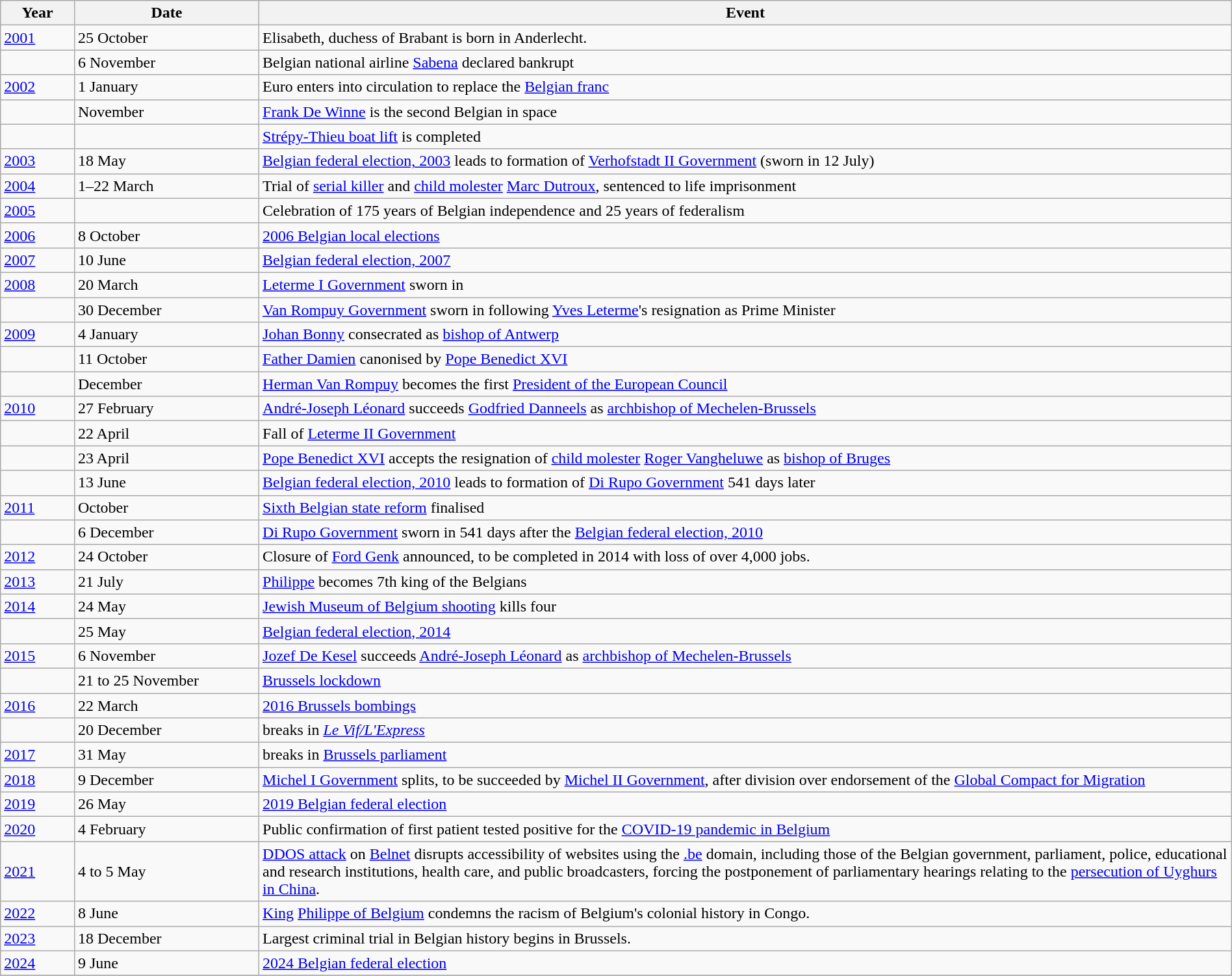<table class="wikitable" width="100%">
<tr>
<th style="width:6%">Year</th>
<th style="width:15%">Date</th>
<th>Event</th>
</tr>
<tr>
<td><a href='#'>2001</a></td>
<td>25 October</td>
<td>Elisabeth, duchess of Brabant is born in Anderlecht.</td>
</tr>
<tr>
<td></td>
<td>6 November</td>
<td>Belgian national airline <a href='#'>Sabena</a> declared bankrupt</td>
</tr>
<tr>
<td><a href='#'>2002</a></td>
<td>1 January</td>
<td>Euro enters into circulation to replace the <a href='#'>Belgian franc</a></td>
</tr>
<tr>
<td></td>
<td>November</td>
<td><a href='#'>Frank De Winne</a> is the second Belgian in space</td>
</tr>
<tr>
<td></td>
<td></td>
<td><a href='#'>Strépy-Thieu boat lift</a> is completed</td>
</tr>
<tr>
<td><a href='#'>2003</a></td>
<td>18 May</td>
<td><a href='#'>Belgian federal election, 2003</a> leads to formation of <a href='#'>Verhofstadt II Government</a> (sworn in 12 July)</td>
</tr>
<tr>
<td><a href='#'>2004</a></td>
<td>1–22 March</td>
<td>Trial of <a href='#'>serial killer</a> and <a href='#'>child molester</a> <a href='#'>Marc Dutroux</a>, sentenced to life imprisonment</td>
</tr>
<tr>
<td><a href='#'>2005</a></td>
<td></td>
<td>Celebration of 175 years of Belgian independence and 25 years of federalism</td>
</tr>
<tr>
<td><a href='#'>2006</a></td>
<td>8 October</td>
<td><a href='#'>2006 Belgian local elections</a></td>
</tr>
<tr>
<td><a href='#'>2007</a></td>
<td>10 June</td>
<td><a href='#'>Belgian federal election, 2007</a></td>
</tr>
<tr>
<td><a href='#'>2008</a></td>
<td>20 March</td>
<td><a href='#'>Leterme I Government</a> sworn in</td>
</tr>
<tr>
<td></td>
<td>30 December</td>
<td><a href='#'>Van Rompuy Government</a> sworn in following <a href='#'>Yves Leterme</a>'s resignation as Prime Minister</td>
</tr>
<tr>
<td><a href='#'>2009</a></td>
<td>4 January</td>
<td><a href='#'>Johan Bonny</a> consecrated as <a href='#'>bishop of Antwerp</a></td>
</tr>
<tr>
<td></td>
<td>11 October</td>
<td><a href='#'>Father Damien</a> canonised by <a href='#'>Pope Benedict XVI</a></td>
</tr>
<tr>
<td></td>
<td>December</td>
<td><a href='#'>Herman Van Rompuy</a> becomes the first <a href='#'>President of the European Council</a></td>
</tr>
<tr>
<td><a href='#'>2010</a></td>
<td>27 February</td>
<td><a href='#'>André-Joseph Léonard</a> succeeds <a href='#'>Godfried Danneels</a> as <a href='#'>archbishop of Mechelen-Brussels</a></td>
</tr>
<tr>
<td></td>
<td>22 April</td>
<td>Fall of <a href='#'>Leterme II Government</a></td>
</tr>
<tr>
<td></td>
<td>23 April</td>
<td><a href='#'>Pope Benedict XVI</a> accepts the resignation of <a href='#'>child molester</a> <a href='#'>Roger Vangheluwe</a> as <a href='#'>bishop of Bruges</a></td>
</tr>
<tr>
<td></td>
<td>13 June</td>
<td><a href='#'>Belgian federal election, 2010</a> leads to formation of <a href='#'>Di Rupo Government</a> 541 days later</td>
</tr>
<tr>
<td><a href='#'>2011</a></td>
<td>October</td>
<td><a href='#'>Sixth Belgian state reform</a> finalised</td>
</tr>
<tr>
<td></td>
<td>6 December</td>
<td><a href='#'>Di Rupo Government</a> sworn in 541 days after the <a href='#'>Belgian federal election, 2010</a></td>
</tr>
<tr>
<td><a href='#'>2012</a></td>
<td>24 October</td>
<td>Closure of <a href='#'>Ford Genk</a> announced, to be completed in 2014 with loss of over 4,000 jobs.</td>
</tr>
<tr>
<td><a href='#'>2013</a></td>
<td>21 July</td>
<td><a href='#'>Philippe</a> becomes 7th king of the Belgians</td>
</tr>
<tr>
<td><a href='#'>2014</a></td>
<td>24 May</td>
<td><a href='#'>Jewish Museum of Belgium shooting</a> kills four</td>
</tr>
<tr>
<td></td>
<td>25 May</td>
<td><a href='#'>Belgian federal election, 2014</a></td>
</tr>
<tr>
<td><a href='#'>2015</a></td>
<td>6 November</td>
<td><a href='#'>Jozef De Kesel</a> succeeds <a href='#'>André-Joseph Léonard</a> as <a href='#'>archbishop of Mechelen-Brussels</a></td>
</tr>
<tr>
<td></td>
<td>21 to 25 November</td>
<td><a href='#'>Brussels lockdown</a></td>
</tr>
<tr>
<td><a href='#'>2016</a></td>
<td>22 March</td>
<td><a href='#'>2016 Brussels bombings</a></td>
</tr>
<tr>
<td></td>
<td>20 December</td>
<td> breaks in <em><a href='#'>Le Vif/L'Express</a></em></td>
</tr>
<tr>
<td><a href='#'>2017</a></td>
<td>31 May</td>
<td> breaks in <a href='#'>Brussels parliament</a></td>
</tr>
<tr>
<td><a href='#'>2018</a></td>
<td>9 December</td>
<td><a href='#'>Michel I Government</a> splits, to be succeeded by <a href='#'>Michel II Government</a>, after division over endorsement of the <a href='#'>Global Compact for Migration</a></td>
</tr>
<tr>
<td><a href='#'>2019</a></td>
<td>26 May</td>
<td><a href='#'>2019 Belgian federal election</a></td>
</tr>
<tr>
<td><a href='#'>2020</a></td>
<td>4 February</td>
<td>Public confirmation of first patient tested positive for the <a href='#'>COVID-19 pandemic in Belgium</a></td>
</tr>
<tr>
<td><a href='#'>2021</a></td>
<td>4 to 5 May</td>
<td><a href='#'>DDOS attack</a> on <a href='#'>Belnet</a> disrupts accessibility of websites using the <a href='#'>.be</a> domain, including those of the Belgian government, parliament, police, educational and research institutions, health care, and public broadcasters, forcing the postponement of parliamentary hearings relating to the <a href='#'>persecution of Uyghurs in China</a>.</td>
</tr>
<tr>
<td><a href='#'>2022</a></td>
<td>8 June</td>
<td><a href='#'>King</a> <a href='#'>Philippe of Belgium</a> condemns the racism of Belgium's colonial history in Congo.</td>
</tr>
<tr>
<td><a href='#'>2023</a></td>
<td>18 December</td>
<td>Largest criminal trial in Belgian history begins in Brussels.</td>
</tr>
<tr>
<td><a href='#'>2024</a></td>
<td>9 June</td>
<td><a href='#'>2024 Belgian federal election</a></td>
</tr>
<tr>
</tr>
</table>
